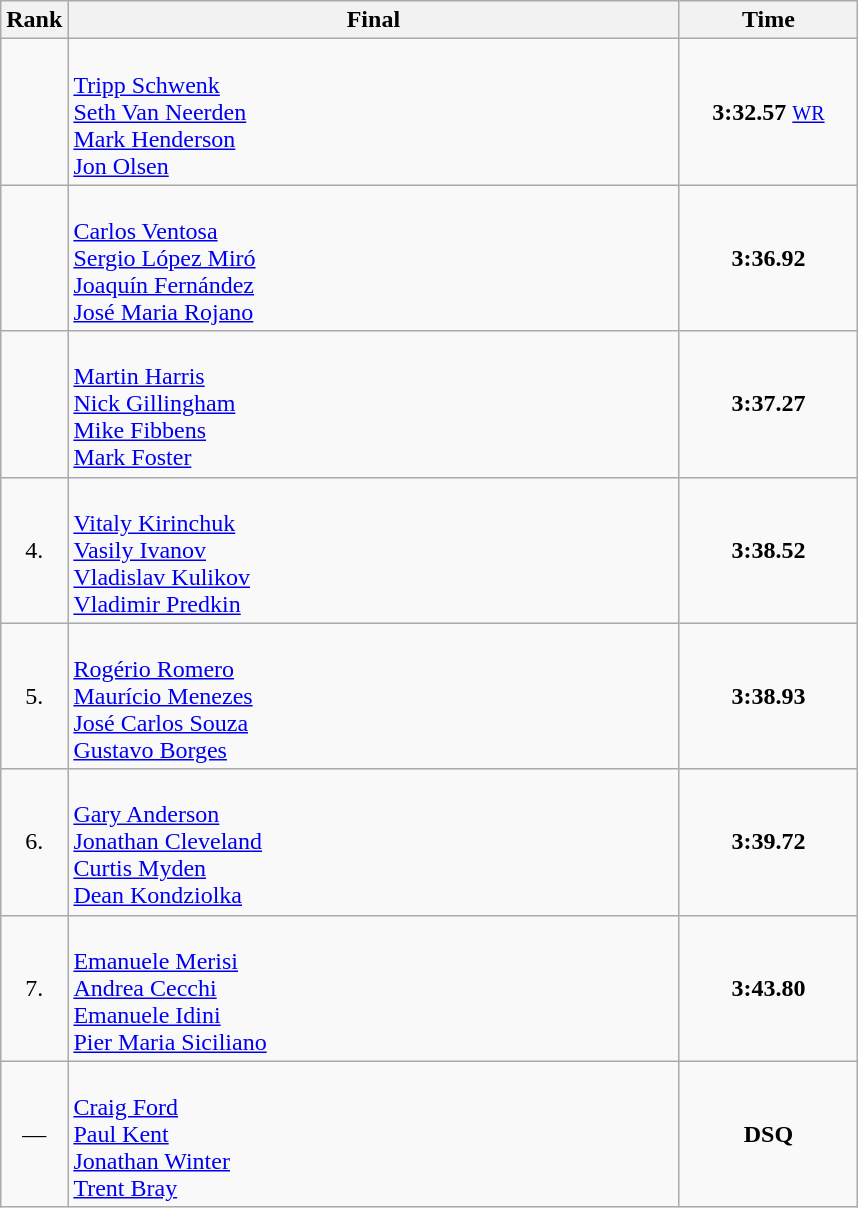<table class="wikitable">
<tr>
<th>Rank</th>
<th style="width: 25em">Final</th>
<th style="width: 7em">Time</th>
</tr>
<tr>
<td align="center"></td>
<td><strong></strong><br><a href='#'>Tripp Schwenk</a><br><a href='#'>Seth Van Neerden</a><br><a href='#'>Mark Henderson</a><br><a href='#'>Jon Olsen</a></td>
<td align="center"><strong>3:32.57</strong> <small><a href='#'>WR</a></small></td>
</tr>
<tr>
<td align="center"></td>
<td><strong></strong><br><a href='#'>Carlos Ventosa</a><br><a href='#'>Sergio López Miró</a><br><a href='#'>Joaquín Fernández</a><br><a href='#'>José Maria Rojano</a></td>
<td align="center"><strong>3:36.92</strong></td>
</tr>
<tr>
<td align="center"></td>
<td><strong></strong><br><a href='#'>Martin Harris</a><br><a href='#'>Nick Gillingham</a><br><a href='#'>Mike Fibbens</a><br><a href='#'>Mark Foster</a></td>
<td align="center"><strong>3:37.27</strong></td>
</tr>
<tr>
<td align="center">4.</td>
<td><strong></strong><br><a href='#'>Vitaly Kirinchuk</a><br><a href='#'>Vasily Ivanov</a><br><a href='#'>Vladislav Kulikov</a><br><a href='#'>Vladimir Predkin</a></td>
<td align="center"><strong>3:38.52</strong></td>
</tr>
<tr>
<td align="center">5.</td>
<td><strong></strong><br><a href='#'>Rogério Romero</a><br><a href='#'>Maurício Menezes</a><br><a href='#'>José Carlos Souza</a><br><a href='#'>Gustavo Borges</a></td>
<td align="center"><strong>3:38.93</strong></td>
</tr>
<tr>
<td align="center">6.</td>
<td><strong></strong><br><a href='#'>Gary Anderson</a><br><a href='#'>Jonathan Cleveland</a><br><a href='#'>Curtis Myden</a><br><a href='#'>Dean Kondziolka</a></td>
<td align="center"><strong>3:39.72</strong></td>
</tr>
<tr>
<td align="center">7.</td>
<td><strong></strong><br><a href='#'>Emanuele Merisi</a><br><a href='#'>Andrea Cecchi</a><br><a href='#'>Emanuele Idini</a><br><a href='#'>Pier Maria Siciliano</a></td>
<td align="center"><strong>3:43.80</strong></td>
</tr>
<tr>
<td align="center">—</td>
<td><strong></strong><br><a href='#'>Craig Ford</a><br><a href='#'>Paul Kent</a><br><a href='#'>Jonathan Winter</a><br><a href='#'>Trent Bray</a></td>
<td align="center"><strong>DSQ</strong></td>
</tr>
</table>
